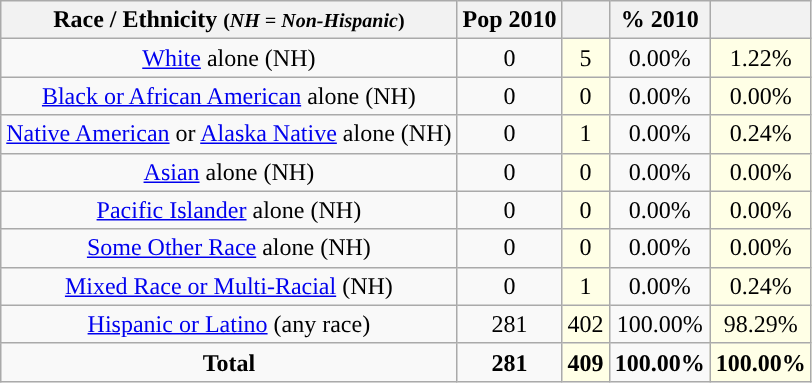<table class="wikitable" style="text-align:center;">
<tr>
<th>Race / Ethnicity <small>(<em>NH = Non-Hispanic</em>)</small></th>
<th>Pop 2010</th>
<th></th>
<th>% 2010</th>
<th></th>
</tr>
<tr>
<td><a href='#'>White</a> alone (NH)</td>
<td>0</td>
<td style='background: #ffffe6;'>5</td>
<td>0.00%</td>
<td style='background: #ffffe6;'>1.22%</td>
</tr>
<tr>
<td><a href='#'>Black or African American</a> alone (NH)</td>
<td>0</td>
<td style='background: #ffffe6;'>0</td>
<td>0.00%</td>
<td style='background: #ffffe6;'>0.00%</td>
</tr>
<tr>
<td><a href='#'>Native American</a> or <a href='#'>Alaska Native</a> alone (NH)</td>
<td>0</td>
<td style='background: #ffffe6;'>1</td>
<td>0.00%</td>
<td style='background: #ffffe6;'>0.24%</td>
</tr>
<tr>
<td><a href='#'>Asian</a> alone (NH)</td>
<td>0</td>
<td style='background: #ffffe6;'>0</td>
<td>0.00%</td>
<td style='background: #ffffe6;'>0.00%</td>
</tr>
<tr>
<td><a href='#'>Pacific Islander</a> alone (NH)</td>
<td>0</td>
<td style='background: #ffffe6;'>0</td>
<td>0.00%</td>
<td style='background: #ffffe6;'>0.00%</td>
</tr>
<tr>
<td><a href='#'>Some Other Race</a> alone (NH)</td>
<td>0</td>
<td style='background: #ffffe6;'>0</td>
<td>0.00%</td>
<td style='background: #ffffe6;'>0.00%</td>
</tr>
<tr>
<td><a href='#'>Mixed Race or Multi-Racial</a> (NH)</td>
<td>0</td>
<td style='background: #ffffe6;'>1</td>
<td>0.00%</td>
<td style='background: #ffffe6;'>0.24%</td>
</tr>
<tr>
<td><a href='#'>Hispanic or Latino</a> (any race)</td>
<td>281</td>
<td style='background: #ffffe6;'>402</td>
<td>100.00%</td>
<td style='background: #ffffe6;'>98.29%</td>
</tr>
<tr>
<td><strong>Total</strong></td>
<td><strong>281</strong></td>
<td style='background: #ffffe6;'><strong>409</strong></td>
<td><strong>100.00%</strong></td>
<td style='background: #ffffe6;'><strong>100.00%</strong></td>
</tr>
</table>
